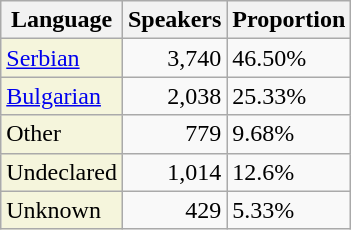<table class="wikitable">
<tr>
<th>Language</th>
<th>Speakers</th>
<th>Proportion</th>
</tr>
<tr>
<td style="background:#F5F5DC;"><a href='#'>Serbian</a></td>
<td align="right">3,740</td>
<td>46.50%</td>
</tr>
<tr>
<td style="background:#F5F5DC;"><a href='#'>Bulgarian</a></td>
<td align="right">2,038</td>
<td>25.33%</td>
</tr>
<tr>
<td style="background:#F5F5DC;">Other</td>
<td align="right">779</td>
<td>9.68%</td>
</tr>
<tr>
<td style="background:#F5F5DC;">Undeclared</td>
<td align="right">1,014</td>
<td>12.6%</td>
</tr>
<tr>
<td style="background:#F5F5DC;">Unknown</td>
<td align="right">429</td>
<td>5.33%</td>
</tr>
</table>
